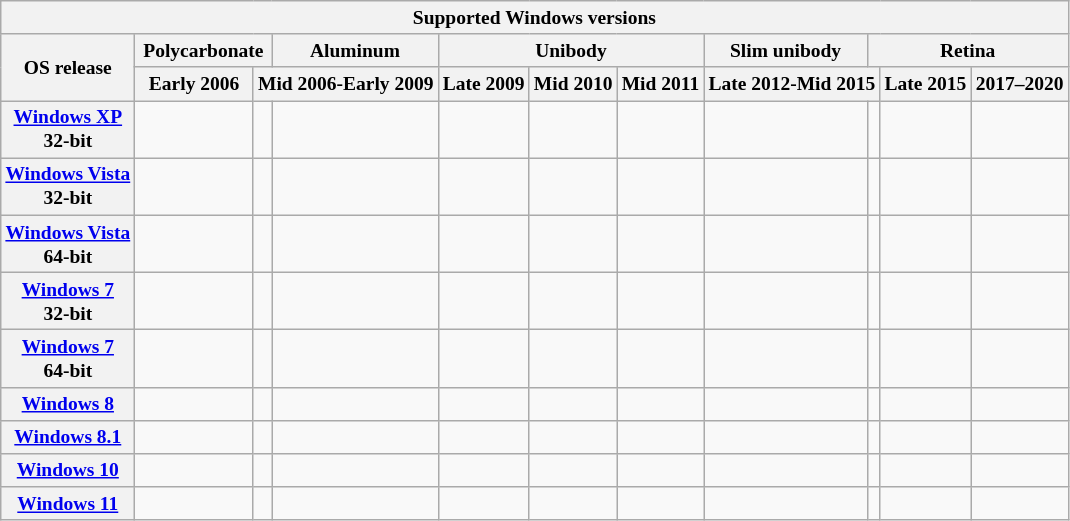<table class="wikitable mw-collapsible" style="font-size:small; text-align:center">
<tr>
<th colspan=11 style="text-align:center">Supported Windows versions</th>
</tr>
<tr>
<th rowspan=2>OS release</th>
<th colspan=2>Polycarbonate</th>
<th>Aluminum</th>
<th colspan=3>Unibody</th>
<th>Slim unibody</th>
<th colspan=3>Retina</th>
</tr>
<tr>
<th>Early 2006</th>
<th colspan=2>Mid 2006-Early 2009</th>
<th>Late 2009</th>
<th>Mid 2010</th>
<th>Mid 2011</th>
<th colspan=2>Late 2012-Mid 2015</th>
<th>Late 2015</th>
<th>2017–2020</th>
</tr>
<tr>
<th><a href='#'>Windows XP</a><br>32-bit</th>
<td></td>
<td></td>
<td></td>
<td></td>
<td></td>
<td></td>
<td></td>
<td></td>
<td></td>
<td></td>
</tr>
<tr>
<th><a href='#'>Windows Vista</a><br>32-bit</th>
<td></td>
<td></td>
<td></td>
<td></td>
<td></td>
<td></td>
<td></td>
<td></td>
<td></td>
<td></td>
</tr>
<tr>
<th><a href='#'>Windows Vista</a><br>64-bit</th>
<td></td>
<td></td>
<td></td>
<td></td>
<td></td>
<td></td>
<td></td>
<td></td>
<td></td>
<td></td>
</tr>
<tr>
<th><a href='#'>Windows 7</a><br>32-bit</th>
<td></td>
<td></td>
<td></td>
<td></td>
<td></td>
<td></td>
<td></td>
<td></td>
<td></td>
<td></td>
</tr>
<tr>
<th><a href='#'>Windows 7</a><br>64-bit</th>
<td></td>
<td></td>
<td></td>
<td></td>
<td></td>
<td></td>
<td></td>
<td></td>
<td></td>
<td></td>
</tr>
<tr>
<th><a href='#'>Windows 8</a><br></th>
<td></td>
<td></td>
<td></td>
<td></td>
<td></td>
<td></td>
<td></td>
<td></td>
<td></td>
<td></td>
</tr>
<tr>
<th><a href='#'>Windows 8.1</a><br></th>
<td></td>
<td></td>
<td></td>
<td></td>
<td></td>
<td></td>
<td></td>
<td></td>
<td></td>
<td></td>
</tr>
<tr>
<th><a href='#'>Windows 10</a><br></th>
<td></td>
<td></td>
<td></td>
<td></td>
<td></td>
<td></td>
<td></td>
<td></td>
<td></td>
<td></td>
</tr>
<tr>
<th><a href='#'>Windows 11</a></th>
<td></td>
<td></td>
<td></td>
<td></td>
<td></td>
<td></td>
<td></td>
<td></td>
<td></td>
<td></td>
</tr>
</table>
